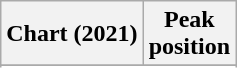<table class="wikitable sortable plainrowheaders">
<tr>
<th scope="col">Chart (2021)</th>
<th scope="col">Peak<br>position</th>
</tr>
<tr>
</tr>
<tr>
</tr>
<tr>
</tr>
<tr>
</tr>
<tr>
</tr>
<tr>
</tr>
<tr>
</tr>
<tr>
</tr>
</table>
